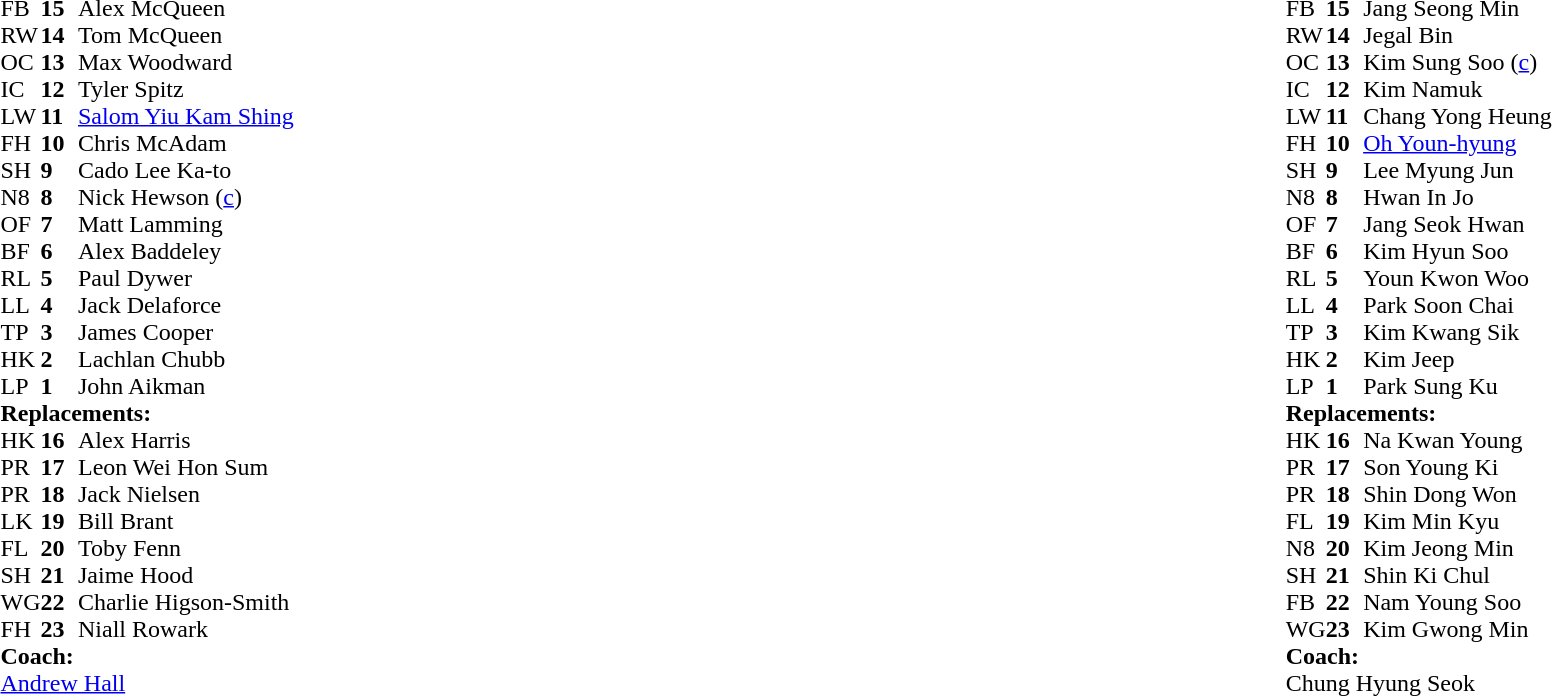<table style="width:100%">
<tr>
<td style="vertical-align:top; width:50%"><br><table cellspacing="0" cellpadding="0">
<tr>
<th width="25"></th>
<th width="25"></th>
</tr>
<tr>
<td>FB</td>
<td><strong>15</strong></td>
<td>Alex McQueen</td>
</tr>
<tr>
<td>RW</td>
<td><strong>14</strong></td>
<td>Tom McQueen</td>
</tr>
<tr>
<td>OC</td>
<td><strong>13</strong></td>
<td>Max Woodward</td>
</tr>
<tr>
<td>IC</td>
<td><strong>12</strong></td>
<td>Tyler Spitz</td>
<td></td>
<td></td>
</tr>
<tr>
<td>LW</td>
<td><strong>11</strong></td>
<td><a href='#'>Salom Yiu Kam Shing</a></td>
</tr>
<tr>
<td>FH</td>
<td><strong>10</strong></td>
<td>Chris McAdam</td>
<td></td>
<td></td>
</tr>
<tr>
<td>SH</td>
<td><strong>9</strong></td>
<td>Cado Lee Ka-to</td>
</tr>
<tr>
<td>N8</td>
<td><strong>8</strong></td>
<td>Nick Hewson (<a href='#'>c</a>)</td>
</tr>
<tr>
<td>OF</td>
<td><strong>7</strong></td>
<td>Matt Lamming</td>
</tr>
<tr>
<td>BF</td>
<td><strong>6</strong></td>
<td>Alex Baddeley</td>
<td></td>
<td></td>
</tr>
<tr>
<td>RL</td>
<td><strong>5</strong></td>
<td>Paul Dywer</td>
</tr>
<tr>
<td>LL</td>
<td><strong>4</strong></td>
<td>Jack Delaforce</td>
<td></td>
<td></td>
</tr>
<tr>
<td>TP</td>
<td><strong>3</strong></td>
<td>James Cooper</td>
<td></td>
<td></td>
</tr>
<tr>
<td>HK</td>
<td><strong>2</strong></td>
<td>Lachlan Chubb</td>
<td></td>
<td></td>
</tr>
<tr>
<td>LP</td>
<td><strong>1</strong></td>
<td>John Aikman</td>
<td></td>
<td></td>
</tr>
<tr>
<td colspan=3><strong>Replacements:</strong></td>
</tr>
<tr>
<td>HK</td>
<td><strong>16</strong></td>
<td>Alex Harris</td>
<td></td>
<td></td>
</tr>
<tr>
<td>PR</td>
<td><strong>17</strong></td>
<td>Leon Wei Hon Sum</td>
<td></td>
<td></td>
</tr>
<tr>
<td>PR</td>
<td><strong>18</strong></td>
<td>Jack Nielsen</td>
<td></td>
<td></td>
</tr>
<tr>
<td>LK</td>
<td><strong>19</strong></td>
<td>Bill Brant</td>
<td></td>
<td></td>
</tr>
<tr>
<td>FL</td>
<td><strong>20</strong></td>
<td>Toby Fenn</td>
<td></td>
<td></td>
</tr>
<tr>
<td>SH</td>
<td><strong>21</strong></td>
<td>Jaime Hood</td>
<td></td>
<td></td>
</tr>
<tr>
<td>WG</td>
<td><strong>22</strong></td>
<td>Charlie Higson-Smith</td>
</tr>
<tr>
<td>FH</td>
<td><strong>23</strong></td>
<td>Niall Rowark</td>
<td></td>
<td></td>
</tr>
<tr>
<td colspan=3><strong>Coach:</strong></td>
</tr>
<tr>
<td colspan="4"> <a href='#'>Andrew Hall</a></td>
</tr>
</table>
</td>
<td style="vertical-align:top"></td>
<td style="vertical-align:top; width:50%"><br><table cellspacing="0" cellpadding="0" style="margin:auto">
<tr>
<th width="25"></th>
<th width="25"></th>
</tr>
<tr>
<td>FB</td>
<td><strong>15</strong></td>
<td>Jang Seong Min</td>
</tr>
<tr>
<td>RW</td>
<td><strong>14</strong></td>
<td>Jegal Bin</td>
</tr>
<tr>
<td>OC</td>
<td><strong>13</strong></td>
<td>Kim Sung Soo (<a href='#'>c</a>)</td>
<td></td>
<td></td>
</tr>
<tr>
<td>IC</td>
<td><strong>12</strong></td>
<td>Kim Namuk</td>
</tr>
<tr>
<td>LW</td>
<td><strong>11</strong></td>
<td>Chang Yong Heung</td>
</tr>
<tr>
<td>FH</td>
<td><strong>10</strong></td>
<td><a href='#'>Oh Youn-hyung</a></td>
<td></td>
<td></td>
</tr>
<tr>
<td>SH</td>
<td><strong>9</strong></td>
<td>Lee Myung Jun</td>
</tr>
<tr>
<td>N8</td>
<td><strong>8</strong></td>
<td>Hwan In Jo</td>
<td></td>
<td></td>
</tr>
<tr>
<td>OF</td>
<td><strong>7</strong></td>
<td>Jang Seok Hwan</td>
</tr>
<tr>
<td>BF</td>
<td><strong>6</strong></td>
<td>Kim Hyun Soo</td>
<td></td>
<td></td>
</tr>
<tr>
<td>RL</td>
<td><strong>5</strong></td>
<td>Youn Kwon Woo</td>
</tr>
<tr>
<td>LL</td>
<td><strong>4</strong></td>
<td>Park Soon Chai</td>
</tr>
<tr>
<td>TP</td>
<td><strong>3</strong></td>
<td>Kim Kwang Sik</td>
<td></td>
<td></td>
</tr>
<tr>
<td>HK</td>
<td><strong>2</strong></td>
<td>Kim Jeep</td>
<td></td>
<td></td>
</tr>
<tr>
<td>LP</td>
<td><strong>1</strong></td>
<td>Park Sung Ku</td>
<td></td>
<td></td>
</tr>
<tr>
<td colspan=3><strong>Replacements:</strong></td>
</tr>
<tr>
<td>HK</td>
<td><strong>16</strong></td>
<td>Na Kwan Young</td>
<td></td>
<td></td>
</tr>
<tr>
<td>PR</td>
<td><strong>17</strong></td>
<td>Son Young Ki</td>
<td></td>
<td></td>
</tr>
<tr>
<td>PR</td>
<td><strong>18</strong></td>
<td>Shin Dong Won</td>
<td></td>
<td></td>
</tr>
<tr>
<td>FL</td>
<td><strong>19</strong></td>
<td>Kim Min Kyu</td>
<td></td>
<td></td>
</tr>
<tr>
<td>N8</td>
<td><strong>20</strong></td>
<td>Kim Jeong Min</td>
<td></td>
<td></td>
</tr>
<tr>
<td>SH</td>
<td><strong>21</strong></td>
<td>Shin Ki Chul</td>
</tr>
<tr>
<td>FB</td>
<td><strong>22</strong></td>
<td>Nam Young Soo</td>
<td></td>
<td></td>
</tr>
<tr>
<td>WG</td>
<td><strong>23</strong></td>
<td>Kim Gwong Min</td>
<td></td>
<td></td>
</tr>
<tr>
<td colspan=3><strong>Coach:</strong></td>
</tr>
<tr>
<td colspan="4"> Chung Hyung Seok</td>
</tr>
</table>
</td>
</tr>
</table>
